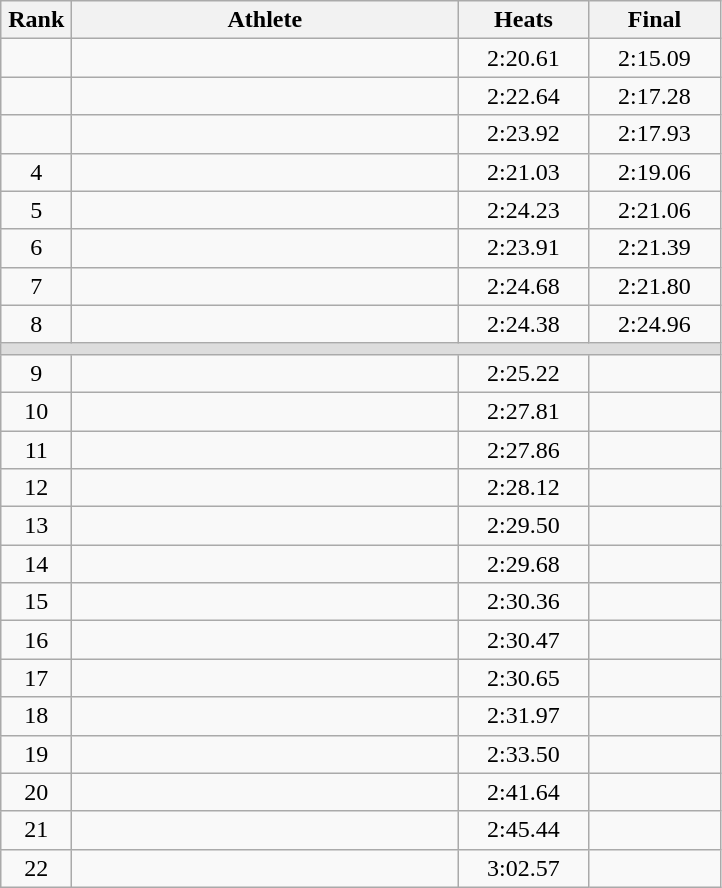<table class=wikitable style="text-align:center">
<tr>
<th width=40>Rank</th>
<th width=250>Athlete</th>
<th width=80>Heats</th>
<th width=80>Final</th>
</tr>
<tr>
<td></td>
<td align=left></td>
<td>2:20.61</td>
<td>2:15.09</td>
</tr>
<tr>
<td></td>
<td align=left></td>
<td>2:22.64</td>
<td>2:17.28</td>
</tr>
<tr>
<td></td>
<td align=left></td>
<td>2:23.92</td>
<td>2:17.93</td>
</tr>
<tr>
<td>4</td>
<td align=left></td>
<td>2:21.03</td>
<td>2:19.06</td>
</tr>
<tr>
<td>5</td>
<td align=left></td>
<td>2:24.23</td>
<td>2:21.06</td>
</tr>
<tr>
<td>6</td>
<td align=left></td>
<td>2:23.91</td>
<td>2:21.39</td>
</tr>
<tr>
<td>7</td>
<td align=left></td>
<td>2:24.68</td>
<td>2:21.80</td>
</tr>
<tr>
<td>8</td>
<td align=left></td>
<td>2:24.38</td>
<td>2:24.96</td>
</tr>
<tr bgcolor=#DDDDDD>
<td colspan=4></td>
</tr>
<tr>
<td>9</td>
<td align=left></td>
<td>2:25.22</td>
<td></td>
</tr>
<tr>
<td>10</td>
<td align=left></td>
<td>2:27.81</td>
<td></td>
</tr>
<tr>
<td>11</td>
<td align=left></td>
<td>2:27.86</td>
<td></td>
</tr>
<tr>
<td>12</td>
<td align=left></td>
<td>2:28.12</td>
<td></td>
</tr>
<tr>
<td>13</td>
<td align=left></td>
<td>2:29.50</td>
<td></td>
</tr>
<tr>
<td>14</td>
<td align=left></td>
<td>2:29.68</td>
<td></td>
</tr>
<tr>
<td>15</td>
<td align=left></td>
<td>2:30.36</td>
<td></td>
</tr>
<tr>
<td>16</td>
<td align=left></td>
<td>2:30.47</td>
<td></td>
</tr>
<tr>
<td>17</td>
<td align=left></td>
<td>2:30.65</td>
<td></td>
</tr>
<tr>
<td>18</td>
<td align=left></td>
<td>2:31.97</td>
<td></td>
</tr>
<tr>
<td>19</td>
<td align=left></td>
<td>2:33.50</td>
<td></td>
</tr>
<tr>
<td>20</td>
<td align=left></td>
<td>2:41.64</td>
<td></td>
</tr>
<tr>
<td>21</td>
<td align=left></td>
<td>2:45.44</td>
<td></td>
</tr>
<tr>
<td>22</td>
<td align=left></td>
<td>3:02.57</td>
<td></td>
</tr>
</table>
